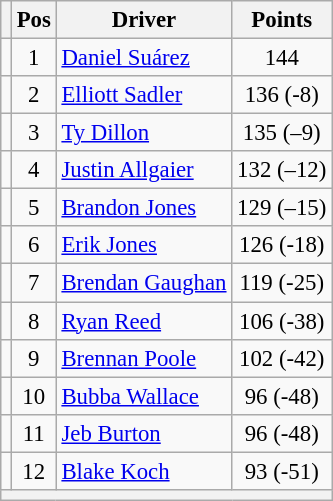<table class="wikitable" style="font-size: 95%;">
<tr>
<th></th>
<th>Pos</th>
<th>Driver</th>
<th>Points</th>
</tr>
<tr>
<td align="left"></td>
<td style="text-align:center;">1</td>
<td><a href='#'>Daniel Suárez</a></td>
<td style="text-align:center;">144</td>
</tr>
<tr>
<td align="left"></td>
<td style="text-align:center;">2</td>
<td><a href='#'>Elliott Sadler</a></td>
<td style="text-align:center;">136 (-8)</td>
</tr>
<tr>
<td align="left"></td>
<td style="text-align:center;">3</td>
<td><a href='#'>Ty Dillon</a></td>
<td style="text-align:center;">135 (–9)</td>
</tr>
<tr>
<td align="left"></td>
<td style="text-align:center;">4</td>
<td><a href='#'>Justin Allgaier</a></td>
<td style="text-align:center;">132 (–12)</td>
</tr>
<tr>
<td align="left"></td>
<td style="text-align:center;">5</td>
<td><a href='#'>Brandon Jones</a></td>
<td style="text-align:center;">129 (–15)</td>
</tr>
<tr>
<td align="left"></td>
<td style="text-align:center;">6</td>
<td><a href='#'>Erik Jones</a></td>
<td style="text-align:center;">126 (-18)</td>
</tr>
<tr>
<td align="left"></td>
<td style="text-align:center;">7</td>
<td><a href='#'>Brendan Gaughan</a></td>
<td style="text-align:center;">119 (-25)</td>
</tr>
<tr>
<td align="left"></td>
<td style="text-align:center;">8</td>
<td><a href='#'>Ryan Reed</a></td>
<td style="text-align:center;">106 (-38)</td>
</tr>
<tr>
<td align="left"></td>
<td style="text-align:center;">9</td>
<td><a href='#'>Brennan Poole</a></td>
<td style="text-align:center;">102 (-42)</td>
</tr>
<tr>
<td align="left"></td>
<td style="text-align:center;">10</td>
<td><a href='#'>Bubba Wallace</a></td>
<td style="text-align:center;">96 (-48)</td>
</tr>
<tr>
<td align="left"></td>
<td style="text-align:center;">11</td>
<td><a href='#'>Jeb Burton</a></td>
<td style="text-align:center;">96 (-48)</td>
</tr>
<tr>
<td align="left"></td>
<td style="text-align:center;">12</td>
<td><a href='#'>Blake Koch</a></td>
<td style="text-align:center;">93 (-51)</td>
</tr>
<tr class="sortbottom">
<th colspan="9"></th>
</tr>
</table>
